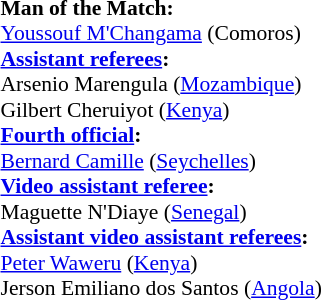<table style="width:100%; font-size:90%;">
<tr>
<td><br><strong>Man of the Match:</strong>
<br><a href='#'>Youssouf M'Changama</a> (Comoros)<br><strong><a href='#'>Assistant referees</a>:</strong>
<br>Arsenio Marengula (<a href='#'>Mozambique</a>)
<br>Gilbert Cheruiyot (<a href='#'>Kenya</a>)
<br><strong><a href='#'>Fourth official</a>:</strong>
<br><a href='#'>Bernard Camille</a> (<a href='#'>Seychelles</a>)
<br><strong><a href='#'>Video assistant referee</a>:</strong>
<br>Maguette N'Diaye (<a href='#'>Senegal</a>)
<br><strong><a href='#'>Assistant video assistant referees</a>:</strong>
<br><a href='#'>Peter Waweru</a> (<a href='#'>Kenya</a>)
<br>Jerson Emiliano dos Santos (<a href='#'>Angola</a>)</td>
</tr>
</table>
